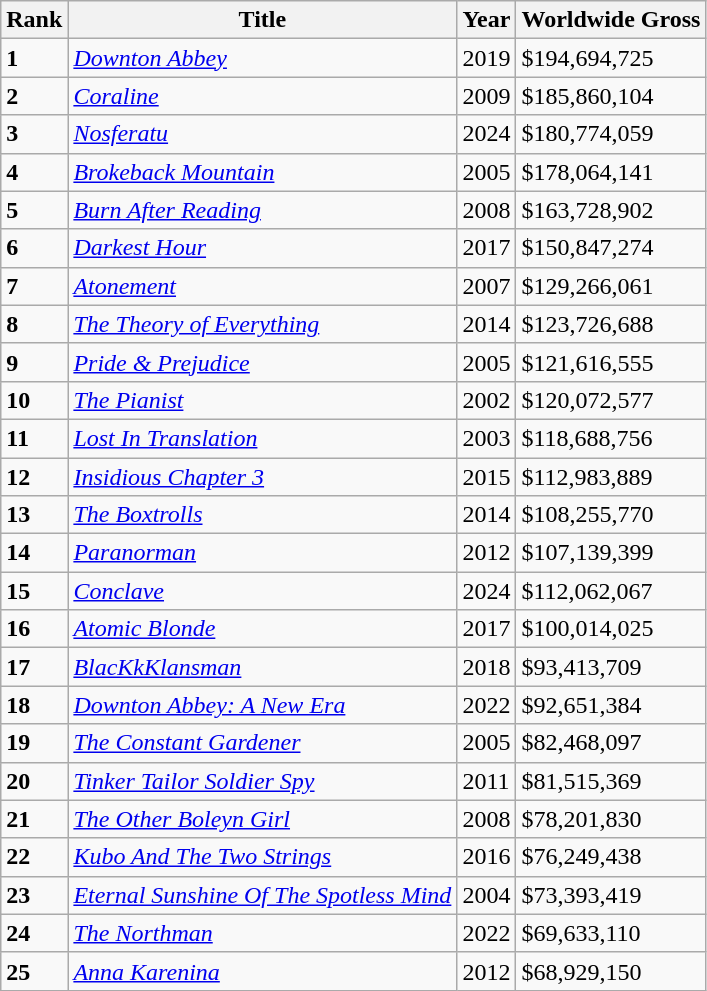<table class="wikitable sortable">
<tr>
<th>Rank</th>
<th>Title</th>
<th>Year</th>
<th>Worldwide Gross</th>
</tr>
<tr>
<td><strong>1</strong></td>
<td><em><a href='#'>Downton Abbey</a></em></td>
<td>2019</td>
<td>$194,694,725</td>
</tr>
<tr>
<td><strong>2</strong></td>
<td><em><a href='#'>Coraline</a></em></td>
<td>2009</td>
<td>$185,860,104</td>
</tr>
<tr>
<td><strong>3</strong></td>
<td><em><a href='#'>Nosferatu</a></em></td>
<td>2024</td>
<td>$180,774,059</td>
</tr>
<tr>
<td><strong>4</strong></td>
<td><em><a href='#'>Brokeback Mountain</a></em></td>
<td>2005</td>
<td>$178,064,141</td>
</tr>
<tr>
<td><strong>5</strong></td>
<td><em><a href='#'>Burn After Reading</a></em></td>
<td>2008</td>
<td>$163,728,902</td>
</tr>
<tr>
<td><strong>6</strong></td>
<td><em><a href='#'>Darkest Hour</a></em></td>
<td>2017</td>
<td>$150,847,274</td>
</tr>
<tr>
<td><strong>7</strong></td>
<td><em><a href='#'>Atonement</a></em></td>
<td>2007</td>
<td>$129,266,061</td>
</tr>
<tr>
<td><strong>8</strong></td>
<td><em><a href='#'>The Theory of Everything</a></em></td>
<td>2014</td>
<td>$123,726,688</td>
</tr>
<tr>
<td><strong>9</strong></td>
<td><em><a href='#'>Pride & Prejudice</a></em></td>
<td>2005</td>
<td>$121,616,555</td>
</tr>
<tr>
<td><strong>10</strong></td>
<td><em><a href='#'>The Pianist</a></em></td>
<td>2002</td>
<td>$120,072,577</td>
</tr>
<tr>
<td><strong>11</strong></td>
<td><em><a href='#'>Lost In Translation</a></em></td>
<td>2003</td>
<td>$118,688,756</td>
</tr>
<tr>
<td><strong>12</strong></td>
<td><em><a href='#'>Insidious Chapter 3</a></em></td>
<td>2015</td>
<td>$112,983,889</td>
</tr>
<tr>
<td><strong>13</strong></td>
<td><em><a href='#'>The Boxtrolls</a></em></td>
<td>2014</td>
<td>$108,255,770</td>
</tr>
<tr>
<td><strong>14</strong></td>
<td><em><a href='#'>Paranorman</a></em></td>
<td>2012</td>
<td>$107,139,399</td>
</tr>
<tr>
<td><strong>15</strong></td>
<td><em><a href='#'>Conclave</a></em></td>
<td>2024</td>
<td>$112,062,067</td>
</tr>
<tr>
<td><strong>16</strong></td>
<td><em><a href='#'>Atomic Blonde</a></em></td>
<td>2017</td>
<td>$100,014,025</td>
</tr>
<tr>
<td><strong>17</strong></td>
<td><em><a href='#'>BlacKkKlansman</a></em></td>
<td>2018</td>
<td>$93,413,709</td>
</tr>
<tr>
<td><strong>18</strong></td>
<td><em><a href='#'>Downton Abbey: A New Era</a></em></td>
<td>2022</td>
<td>$92,651,384</td>
</tr>
<tr>
<td><strong>19</strong></td>
<td><em><a href='#'>The Constant Gardener</a></em></td>
<td>2005</td>
<td>$82,468,097</td>
</tr>
<tr>
<td><strong>20</strong></td>
<td><em><a href='#'>Tinker Tailor Soldier Spy</a></em></td>
<td>2011</td>
<td>$81,515,369</td>
</tr>
<tr>
<td><strong>21</strong></td>
<td><em><a href='#'>The Other Boleyn Girl</a></em></td>
<td>2008</td>
<td>$78,201,830</td>
</tr>
<tr>
<td><strong>22</strong></td>
<td><a href='#'><em>Kubo And The Two Strings</em></a></td>
<td>2016</td>
<td>$76,249,438</td>
</tr>
<tr>
<td><strong>23</strong></td>
<td><a href='#'><em>Eternal Sunshine Of The Spotless Mind</em></a></td>
<td>2004</td>
<td>$73,393,419</td>
</tr>
<tr>
<td><strong>24</strong></td>
<td><em><a href='#'>The Northman</a></em></td>
<td>2022</td>
<td>$69,633,110</td>
</tr>
<tr>
<td><strong>25</strong></td>
<td><a href='#'><em>Anna Karenina</em></a></td>
<td>2012</td>
<td>$68,929,150</td>
</tr>
</table>
